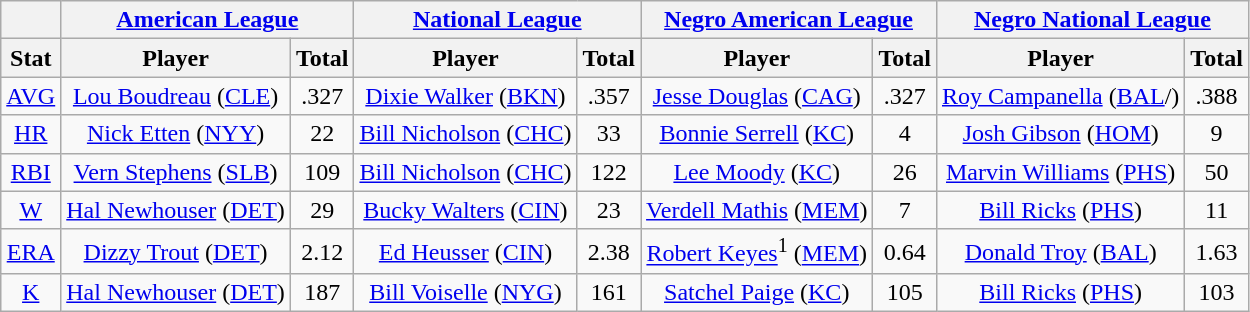<table class="wikitable" style="text-align:center;">
<tr>
<th></th>
<th colspan="2"><a href='#'>American League</a></th>
<th colspan="2"><a href='#'>National League</a></th>
<th colspan="2"><a href='#'>Negro American League</a></th>
<th colspan="2"><a href='#'>Negro National League</a></th>
</tr>
<tr>
<th>Stat</th>
<th>Player</th>
<th>Total</th>
<th>Player</th>
<th>Total</th>
<th>Player</th>
<th>Total</th>
<th>Player</th>
<th>Total</th>
</tr>
<tr>
<td><a href='#'>AVG</a></td>
<td><a href='#'>Lou Boudreau</a> (<a href='#'>CLE</a>)</td>
<td>.327</td>
<td><a href='#'>Dixie Walker</a> (<a href='#'>BKN</a>)</td>
<td>.357</td>
<td><a href='#'>Jesse Douglas</a> (<a href='#'>CAG</a>)</td>
<td>.327</td>
<td><a href='#'>Roy Campanella</a> (<a href='#'>BAL</a>/)</td>
<td>.388</td>
</tr>
<tr>
<td><a href='#'>HR</a></td>
<td><a href='#'>Nick Etten</a> (<a href='#'>NYY</a>)</td>
<td>22</td>
<td><a href='#'>Bill Nicholson</a> (<a href='#'>CHC</a>)</td>
<td>33</td>
<td><a href='#'>Bonnie Serrell</a> (<a href='#'>KC</a>)</td>
<td>4</td>
<td><a href='#'>Josh Gibson</a> (<a href='#'>HOM</a>)</td>
<td>9</td>
</tr>
<tr>
<td><a href='#'>RBI</a></td>
<td><a href='#'>Vern Stephens</a> (<a href='#'>SLB</a>)</td>
<td>109</td>
<td><a href='#'>Bill Nicholson</a> (<a href='#'>CHC</a>)</td>
<td>122</td>
<td><a href='#'>Lee Moody</a> (<a href='#'>KC</a>)</td>
<td>26</td>
<td><a href='#'>Marvin Williams</a> (<a href='#'>PHS</a>)</td>
<td>50</td>
</tr>
<tr>
<td><a href='#'>W</a></td>
<td><a href='#'>Hal Newhouser</a> (<a href='#'>DET</a>)</td>
<td>29</td>
<td><a href='#'>Bucky Walters</a> (<a href='#'>CIN</a>)</td>
<td>23</td>
<td><a href='#'>Verdell Mathis</a> (<a href='#'>MEM</a>)</td>
<td>7</td>
<td><a href='#'>Bill Ricks</a> (<a href='#'>PHS</a>)</td>
<td>11</td>
</tr>
<tr>
<td><a href='#'>ERA</a></td>
<td><a href='#'>Dizzy Trout</a> (<a href='#'>DET</a>)</td>
<td>2.12</td>
<td><a href='#'>Ed Heusser</a> (<a href='#'>CIN</a>)</td>
<td>2.38</td>
<td><a href='#'>Robert Keyes</a><sup>1</sup> (<a href='#'>MEM</a>)</td>
<td>0.64</td>
<td><a href='#'>Donald Troy</a> (<a href='#'>BAL</a>)</td>
<td>1.63</td>
</tr>
<tr>
<td><a href='#'>K</a></td>
<td><a href='#'>Hal Newhouser</a> (<a href='#'>DET</a>)</td>
<td>187</td>
<td><a href='#'>Bill Voiselle</a> (<a href='#'>NYG</a>)</td>
<td>161</td>
<td><a href='#'>Satchel Paige</a> (<a href='#'>KC</a>)</td>
<td>105</td>
<td><a href='#'>Bill Ricks</a> (<a href='#'>PHS</a>)</td>
<td>103</td>
</tr>
</table>
